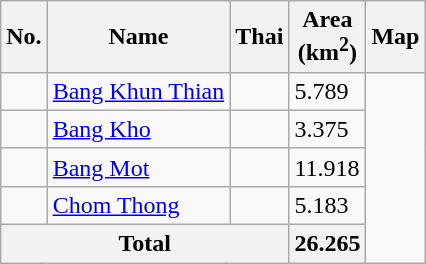<table class="wikitable sortable">
<tr>
<th>No.</th>
<th>Name</th>
<th>Thai</th>
<th>Area<br>(km<sup>2</sup>)</th>
<th>Map</th>
</tr>
<tr>
<td></td>
<td><a href='#'>Bang Khun Thian</a></td>
<td></td>
<td><div>5.789</div></td>
<td rowspan=5></td>
</tr>
<tr>
<td></td>
<td><a href='#'>Bang Kho</a></td>
<td></td>
<td><div>3.375</div></td>
</tr>
<tr>
<td></td>
<td><a href='#'>Bang Mot</a></td>
<td></td>
<td><div>11.918</div></td>
</tr>
<tr>
<td></td>
<td><a href='#'>Chom Thong</a></td>
<td></td>
<td><div>5.183</div></td>
</tr>
<tr>
<th colspan=3>Total</th>
<th><div>26.265</div></th>
</tr>
</table>
